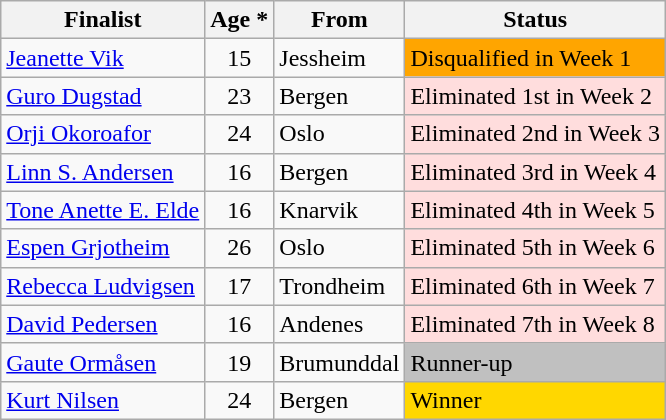<table class="wikitable">
<tr>
<th>Finalist</th>
<th>Age *</th>
<th>From</th>
<th>Status</th>
</tr>
<tr>
<td><a href='#'>Jeanette Vik</a></td>
<td align="center">15</td>
<td>Jessheim</td>
<td style="background:orange;">Disqualified in Week 1</td>
</tr>
<tr>
<td><a href='#'>Guro Dugstad</a></td>
<td align="center">23</td>
<td>Bergen</td>
<td style="background:#ffdddd;">Eliminated 1st in Week 2</td>
</tr>
<tr>
<td><a href='#'>Orji Okoroafor</a></td>
<td align="center">24</td>
<td>Oslo</td>
<td style="background:#ffdddd;">Eliminated 2nd in Week 3</td>
</tr>
<tr>
<td><a href='#'>Linn S. Andersen</a></td>
<td align="center">16</td>
<td>Bergen</td>
<td style="background:#ffdddd;">Eliminated 3rd in Week 4</td>
</tr>
<tr>
<td><a href='#'>Tone Anette E. Elde</a></td>
<td align="center">16</td>
<td>Knarvik</td>
<td style="background:#ffdddd;">Eliminated 4th in Week 5</td>
</tr>
<tr>
<td><a href='#'>Espen Grjotheim</a></td>
<td align="center">26</td>
<td>Oslo</td>
<td style="background:#ffdddd;">Eliminated 5th in Week 6</td>
</tr>
<tr>
<td><a href='#'>Rebecca Ludvigsen</a></td>
<td align="center">17</td>
<td>Trondheim</td>
<td style="background:#ffdddd;">Eliminated 6th in Week 7</td>
</tr>
<tr>
<td><a href='#'>David Pedersen</a></td>
<td align="center">16</td>
<td>Andenes</td>
<td style="background:#ffdddd;">Eliminated 7th in Week 8</td>
</tr>
<tr>
<td><a href='#'>Gaute Ormåsen</a></td>
<td align="center">19</td>
<td>Brumunddal</td>
<td style="background:silver">Runner-up</td>
</tr>
<tr>
<td><a href='#'>Kurt Nilsen</a></td>
<td align="center">24</td>
<td>Bergen</td>
<td style="background:gold">Winner</td>
</tr>
</table>
